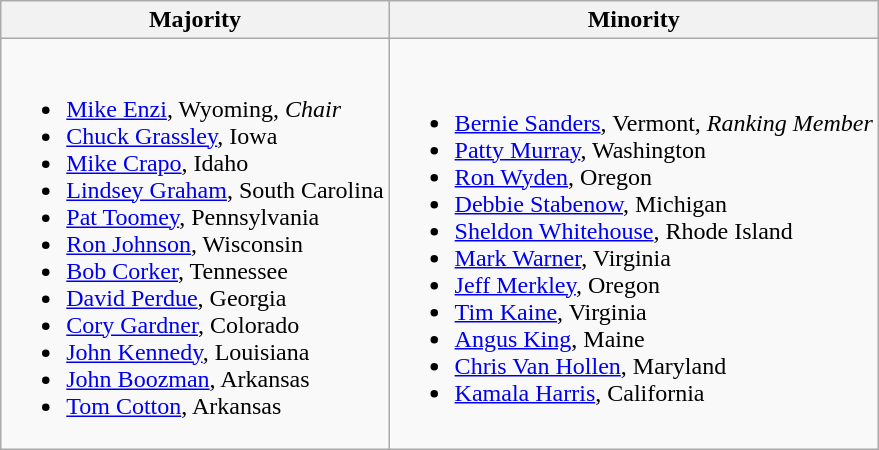<table class=wikitable>
<tr>
<th>Majority</th>
<th>Minority</th>
</tr>
<tr>
<td><br><ul><li><a href='#'>Mike Enzi</a>, Wyoming, <em>Chair</em></li><li><a href='#'>Chuck Grassley</a>, Iowa</li><li><a href='#'>Mike Crapo</a>, Idaho</li><li><a href='#'>Lindsey Graham</a>, South Carolina</li><li><a href='#'>Pat Toomey</a>, Pennsylvania</li><li><a href='#'>Ron Johnson</a>, Wisconsin</li><li><a href='#'>Bob Corker</a>, Tennessee</li><li><a href='#'>David Perdue</a>, Georgia</li><li><a href='#'>Cory Gardner</a>, Colorado</li><li><a href='#'>John Kennedy</a>, Louisiana</li><li><a href='#'>John Boozman</a>, Arkansas</li><li><a href='#'>Tom Cotton</a>, Arkansas</li></ul></td>
<td><br><ul><li><span><a href='#'>Bernie Sanders</a>, Vermont,</span> <em>Ranking Member</em></li><li><a href='#'>Patty Murray</a>, Washington</li><li><a href='#'>Ron Wyden</a>, Oregon</li><li><a href='#'>Debbie Stabenow</a>, Michigan</li><li><a href='#'>Sheldon Whitehouse</a>, Rhode Island</li><li><a href='#'>Mark Warner</a>, Virginia</li><li><a href='#'>Jeff Merkley</a>, Oregon</li><li><a href='#'>Tim Kaine</a>, Virginia</li><li><span><a href='#'>Angus King</a>, Maine</span></li><li><a href='#'>Chris Van Hollen</a>, Maryland</li><li><a href='#'>Kamala Harris</a>, California</li></ul></td>
</tr>
</table>
